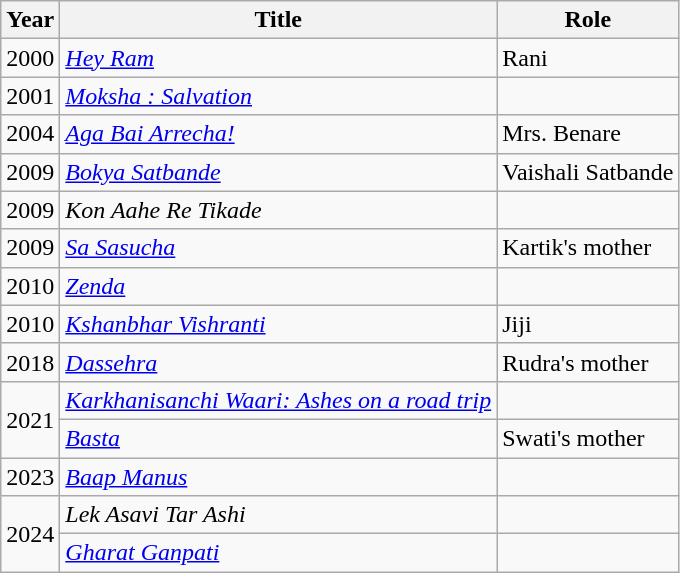<table class="wikitable sortable">
<tr>
<th scope="col">Year</th>
<th scope="col">Title</th>
<th>Role</th>
</tr>
<tr>
<td>2000</td>
<td><em><a href='#'>Hey Ram</a></em></td>
<td>Rani</td>
</tr>
<tr>
<td>2001</td>
<td><em><a href='#'>Moksha : Salvation</a></em></td>
<td></td>
</tr>
<tr>
<td>2004</td>
<td><em><a href='#'>Aga Bai Arrecha!</a></em></td>
<td>Mrs. Benare</td>
</tr>
<tr>
<td>2009</td>
<td><em><a href='#'>Bokya Satbande</a></em></td>
<td>Vaishali Satbande</td>
</tr>
<tr>
<td>2009</td>
<td><em>Kon Aahe Re Tikade</em></td>
<td></td>
</tr>
<tr>
<td>2009</td>
<td><em><a href='#'>Sa Sasucha</a></em></td>
<td>Kartik's mother</td>
</tr>
<tr>
<td>2010</td>
<td><em><a href='#'>Zenda</a></em></td>
<td></td>
</tr>
<tr>
<td>2010</td>
<td><em><a href='#'>Kshanbhar Vishranti</a></em></td>
<td>Jiji</td>
</tr>
<tr>
<td>2018</td>
<td><em><a href='#'>Dassehra</a></em></td>
<td>Rudra's mother</td>
</tr>
<tr>
<td Rowspan="2">2021</td>
<td><em><a href='#'>Karkhanisanchi Waari: Ashes on a road trip</a></em></td>
<td></td>
</tr>
<tr>
<td><em><a href='#'>Basta</a></em></td>
<td>Swati's mother</td>
</tr>
<tr>
<td>2023</td>
<td><em><a href='#'>Baap Manus</a></em></td>
<td></td>
</tr>
<tr>
<td rowspan="2">2024</td>
<td><em>Lek Asavi Tar Ashi</em></td>
<td></td>
</tr>
<tr>
<td><em><a href='#'>Gharat Ganpati</a></em> </td>
<td></td>
</tr>
</table>
